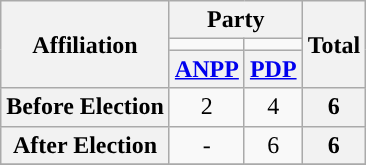<table class="wikitable" style="text-align:center">
<tr>
<th rowspan="3">Affiliation</th>
<th colspan="2">Party</th>
<th rowspan="3">Total</th>
</tr>
<tr>
<td style="background-color:"></td>
<td style="background-color:"></td>
</tr>
<tr>
<th><a href='#'>ANPP</a></th>
<th><a href='#'>PDP</a></th>
</tr>
<tr>
<th>Before Election</th>
<td>2</td>
<td>4</td>
<th>6</th>
</tr>
<tr>
<th>After Election</th>
<td>-</td>
<td>6</td>
<th>6</th>
</tr>
<tr>
</tr>
</table>
